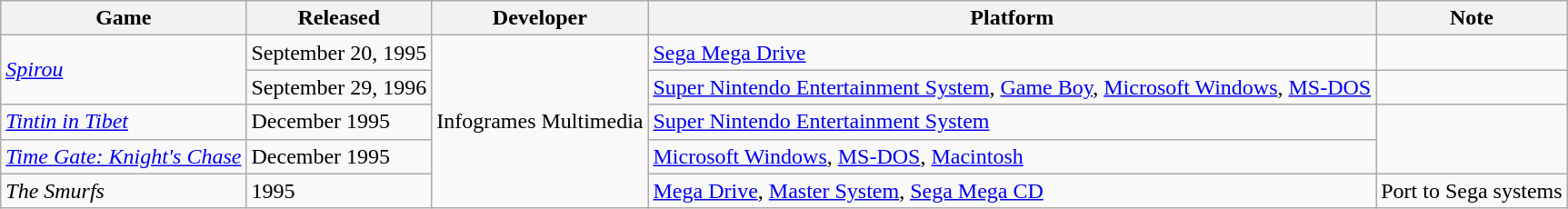<table class="wikitable sortable">
<tr>
<th>Game</th>
<th>Released</th>
<th>Developer</th>
<th>Platform</th>
<th>Note</th>
</tr>
<tr>
<td rowspan="2"><a href='#'><em>Spirou</em></a></td>
<td>September 20, 1995</td>
<td rowspan="5">Infogrames Multimedia</td>
<td><a href='#'>Sega Mega Drive</a></td>
<td></td>
</tr>
<tr>
<td>September 29, 1996</td>
<td><a href='#'>Super Nintendo Entertainment System</a>, <a href='#'>Game Boy</a>, <a href='#'>Microsoft Windows</a>, <a href='#'>MS-DOS</a></td>
<td></td>
</tr>
<tr>
<td><a href='#'><em>Tintin in Tibet</em></a></td>
<td>December 1995</td>
<td><a href='#'>Super Nintendo Entertainment System</a></td>
</tr>
<tr>
<td><em><a href='#'>Time Gate: Knight's Chase</a></em></td>
<td>December 1995</td>
<td><a href='#'>Microsoft Windows</a>, <a href='#'>MS-DOS</a>, <a href='#'>Macintosh</a></td>
</tr>
<tr>
<td><em>The Smurfs</em></td>
<td>1995</td>
<td><a href='#'>Mega Drive</a>, <a href='#'>Master System</a>, <a href='#'>Sega Mega CD</a></td>
<td>Port to Sega systems</td>
</tr>
</table>
